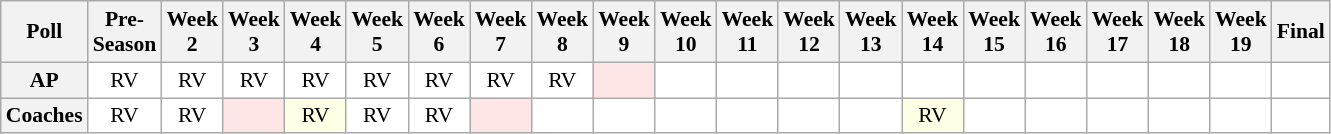<table class="wikitable" style="white-space:nowrap;font-size:90%">
<tr>
<th>Poll</th>
<th>Pre-<br>Season</th>
<th>Week<br>2</th>
<th>Week<br>3</th>
<th>Week<br>4</th>
<th>Week<br>5</th>
<th>Week<br>6</th>
<th>Week<br>7</th>
<th>Week<br>8</th>
<th>Week<br>9</th>
<th>Week<br>10</th>
<th>Week<br>11</th>
<th>Week<br>12</th>
<th>Week<br>13</th>
<th>Week<br>14</th>
<th>Week<br>15</th>
<th>Week<br>16</th>
<th>Week<br>17</th>
<th>Week<br>18</th>
<th>Week<br>19</th>
<th>Final</th>
</tr>
<tr style="text-align:center;">
<th>AP</th>
<td style="background:#FFF;">RV</td>
<td style="background:#FFF;">RV</td>
<td style="background:#FFF;">RV</td>
<td style="background:#FFF;">RV</td>
<td style="background:#FFF;">RV</td>
<td style="background:#FFF;">RV</td>
<td style="background:#FFF;">RV</td>
<td style="background:#FFF;">RV</td>
<td style="background:#FFE6E6;"></td>
<td style="background:#FFF;"></td>
<td style="background:#FFF;"></td>
<td style="background:#FFF;"></td>
<td style="background:#FFF;"></td>
<td style="background:#FFF;"></td>
<td style="background:#FFF;"></td>
<td style="background:#FFF;"></td>
<td style="background:#FFF;"></td>
<td style="background:#FFF;"></td>
<td style="background:#FFF;"></td>
<td style="background:#FFF;"></td>
</tr>
<tr style="text-align:center;">
<th>Coaches</th>
<td style="background:#FFF;">RV</td>
<td style="background:#FFF;">RV</td>
<td style="background:#FFE6E6;"></td>
<td style="background:#FFFFE6;">RV</td>
<td style="background:#FFF;">RV</td>
<td style="background:#FFF;">RV</td>
<td style="background:#FFE6E6;"></td>
<td style="background:#FFF;"></td>
<td style="background:#FFF;"></td>
<td style="background:#FFF;"></td>
<td style="background:#FFF;"></td>
<td style="background:#FFF;"></td>
<td style="background:#FFF;"></td>
<td style="background:#FFFFE6;">RV</td>
<td style="background:#FFF;"></td>
<td style="background:#FFF;"></td>
<td style="background:#FFF;"></td>
<td style="background:#FFF;"></td>
<td style="background:#FFF;"></td>
<td style="background:#FFF;"></td>
</tr>
</table>
